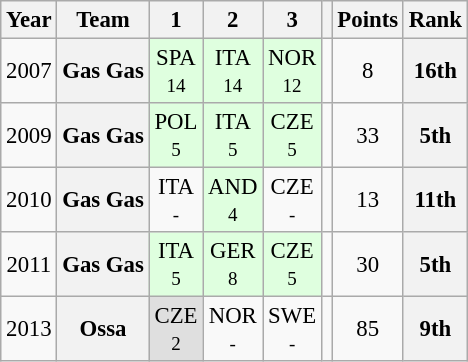<table class="wikitable" style="text-align:center; font-size:95%">
<tr>
<th>Year</th>
<th>Team</th>
<th>1</th>
<th>2</th>
<th>3</th>
<th></th>
<th>Points</th>
<th>Rank</th>
</tr>
<tr>
<td>2007</td>
<th>Gas Gas</th>
<td style="background:#DFFFDF;">SPA<br><small>14</small></td>
<td style="background:#DFFFDF;">ITA<br><small>14</small></td>
<td style="background:#DFFFDF;">NOR<br><small>12</small></td>
<td></td>
<td>8</td>
<th>16th</th>
</tr>
<tr>
<td>2009</td>
<th>Gas Gas</th>
<td style="background:#DFFFDF;">POL<br><small>5</small></td>
<td style="background:#DFFFDF;">ITA<br><small>5</small></td>
<td style="background:#DFFFDF;">CZE<br><small>5</small></td>
<td></td>
<td>33</td>
<th>5th</th>
</tr>
<tr>
<td>2010</td>
<th>Gas Gas</th>
<td>ITA<br><small>-</small></td>
<td style="background:#DFFFDF;">AND<br><small>4</small></td>
<td>CZE<br><small>-</small></td>
<td></td>
<td>13</td>
<th>11th</th>
</tr>
<tr>
<td>2011</td>
<th>Gas Gas</th>
<td style="background:#DFFFDF;">ITA<br><small>5</small></td>
<td style="background:#DFFFDF;">GER<br><small>8</small></td>
<td style="background:#DFFFDF;">CZE<br><small>5</small></td>
<td></td>
<td>30</td>
<th>5th</th>
</tr>
<tr>
<td>2013</td>
<th>Ossa</th>
<td style="background:#DFDFDF;">CZE<br><small>2</small></td>
<td>NOR<br><small>-</small></td>
<td>SWE<br><small>-</small></td>
<td></td>
<td>85</td>
<th>9th</th>
</tr>
</table>
